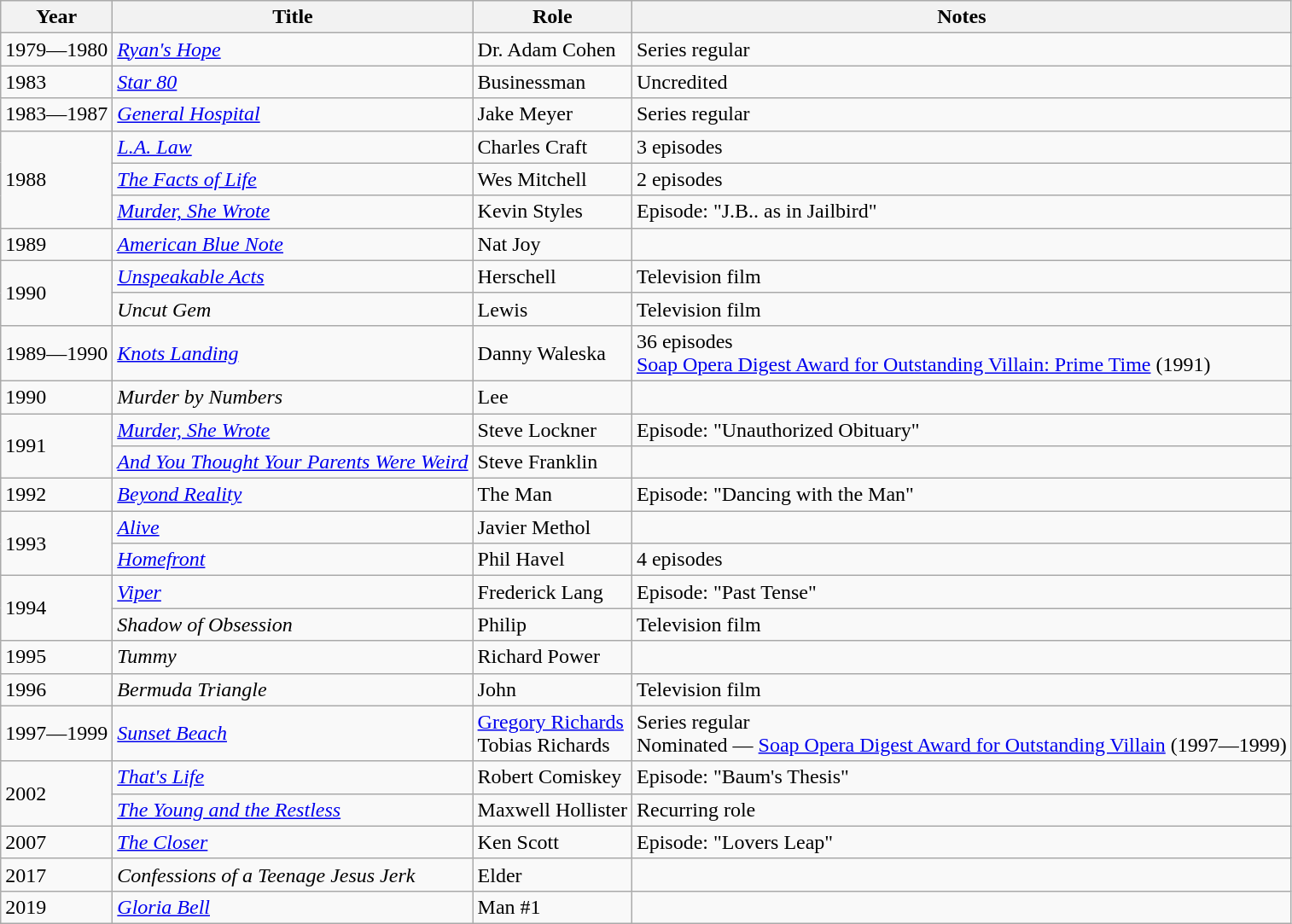<table class="wikitable sortable">
<tr>
<th>Year</th>
<th>Title</th>
<th>Role</th>
<th>Notes</th>
</tr>
<tr>
<td>1979—1980</td>
<td><em><a href='#'>Ryan's Hope</a></em></td>
<td>Dr. Adam Cohen</td>
<td>Series regular</td>
</tr>
<tr>
<td>1983</td>
<td><em><a href='#'>Star 80</a></em></td>
<td>Businessman</td>
<td>Uncredited</td>
</tr>
<tr>
<td>1983—1987</td>
<td><em><a href='#'>General Hospital</a> </em></td>
<td>Jake Meyer</td>
<td>Series regular</td>
</tr>
<tr>
<td rowspan=3>1988</td>
<td><em><a href='#'>L.A. Law</a></em></td>
<td>Charles Craft</td>
<td>3 episodes</td>
</tr>
<tr>
<td><em><a href='#'>The Facts of Life</a></em></td>
<td>Wes Mitchell</td>
<td>2 episodes</td>
</tr>
<tr>
<td><em><a href='#'>Murder, She Wrote</a></em></td>
<td>Kevin Styles</td>
<td>Episode: "J.B.. as in Jailbird"</td>
</tr>
<tr>
<td>1989</td>
<td><em><a href='#'>American Blue Note</a></em></td>
<td>Nat Joy</td>
<td></td>
</tr>
<tr>
<td rowspan=2>1990</td>
<td><em><a href='#'>Unspeakable Acts</a></em></td>
<td>Herschell</td>
<td>Television film</td>
</tr>
<tr>
<td><em>Uncut Gem</em></td>
<td>Lewis</td>
<td>Television film</td>
</tr>
<tr>
<td>1989—1990</td>
<td><em><a href='#'>Knots Landing</a></em></td>
<td>Danny Waleska</td>
<td>36 episodes<br><a href='#'>Soap Opera Digest Award for Outstanding Villain: Prime Time</a> (1991)</td>
</tr>
<tr>
<td>1990</td>
<td><em>Murder by Numbers</em></td>
<td>Lee</td>
<td></td>
</tr>
<tr>
<td rowspan=2>1991</td>
<td><em><a href='#'>Murder, She Wrote</a></em></td>
<td>Steve Lockner</td>
<td>Episode: "Unauthorized Obituary"</td>
</tr>
<tr>
<td><em><a href='#'>And You Thought Your Parents Were Weird</a></em></td>
<td>Steve Franklin</td>
<td></td>
</tr>
<tr>
<td>1992</td>
<td><em><a href='#'>Beyond Reality</a></em></td>
<td>The Man</td>
<td>Episode: "Dancing with the Man"</td>
</tr>
<tr>
<td rowspan=2>1993</td>
<td><em><a href='#'>Alive</a></em></td>
<td>Javier Methol</td>
<td></td>
</tr>
<tr>
<td><em><a href='#'>Homefront</a></em></td>
<td>Phil Havel</td>
<td>4 episodes</td>
</tr>
<tr>
<td rowspan=2>1994</td>
<td><em><a href='#'>Viper</a></em></td>
<td>Frederick Lang</td>
<td>Episode: "Past Tense"</td>
</tr>
<tr>
<td><em>Shadow of Obsession </em></td>
<td>Philip</td>
<td>Television film</td>
</tr>
<tr>
<td>1995</td>
<td><em>Tummy</em></td>
<td>Richard Power</td>
<td></td>
</tr>
<tr>
<td>1996</td>
<td><em>Bermuda Triangle</em></td>
<td>John</td>
<td>Television film</td>
</tr>
<tr>
<td>1997—1999</td>
<td><em><a href='#'>Sunset Beach</a></em></td>
<td><a href='#'>Gregory Richards</a><br>Tobias Richards</td>
<td>Series regular<br>Nominated — <a href='#'>Soap Opera Digest Award for Outstanding Villain</a> (1997—1999)</td>
</tr>
<tr>
<td rowspan=2>2002</td>
<td><em><a href='#'>That's Life</a></em></td>
<td>Robert Comiskey</td>
<td>Episode: "Baum's Thesis"</td>
</tr>
<tr>
<td><em><a href='#'>The Young and the Restless</a></em></td>
<td>Maxwell Hollister</td>
<td>Recurring role</td>
</tr>
<tr>
<td>2007</td>
<td><em><a href='#'>The Closer</a></em></td>
<td>Ken Scott</td>
<td>Episode: "Lovers Leap"</td>
</tr>
<tr>
<td>2017</td>
<td><em>Confessions of a Teenage Jesus Jerk</em></td>
<td>Elder</td>
<td></td>
</tr>
<tr>
<td>2019</td>
<td><em><a href='#'>Gloria Bell</a></em></td>
<td>Man #1</td>
<td></td>
</tr>
</table>
